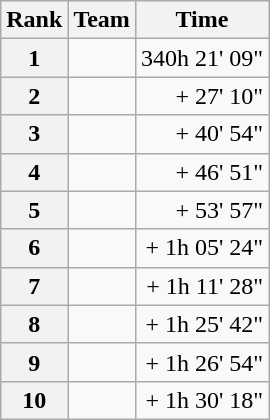<table class="wikitable">
<tr>
<th scope="col">Rank</th>
<th scope="col">Team</th>
<th scope="col">Time</th>
</tr>
<tr>
<th scope="row">1</th>
<td></td>
<td style="text-align:right;">340h 21' 09"</td>
</tr>
<tr>
<th scope="row">2</th>
<td></td>
<td style="text-align:right;">+ 27' 10"</td>
</tr>
<tr>
<th scope="row">3</th>
<td></td>
<td style="text-align:right;">+ 40' 54"</td>
</tr>
<tr>
<th scope="row">4</th>
<td></td>
<td style="text-align:right;">+ 46' 51"</td>
</tr>
<tr>
<th scope="row">5</th>
<td></td>
<td style="text-align:right;">+ 53' 57"</td>
</tr>
<tr>
<th scope="row">6</th>
<td></td>
<td style="text-align:right;">+ 1h 05' 24"</td>
</tr>
<tr>
<th scope="row">7</th>
<td></td>
<td style="text-align:right;">+ 1h 11' 28"</td>
</tr>
<tr>
<th scope="row">8</th>
<td></td>
<td style="text-align:right;">+ 1h 25' 42"</td>
</tr>
<tr>
<th scope="row">9</th>
<td></td>
<td style="text-align:right;">+ 1h 26' 54"</td>
</tr>
<tr>
<th scope="row">10</th>
<td></td>
<td style="text-align:right;">+ 1h 30' 18"</td>
</tr>
</table>
